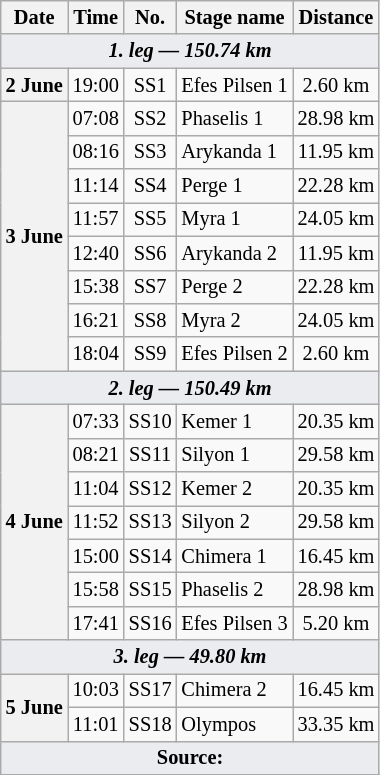<table class="wikitable" style="font-size: 85%;">
<tr>
<th>Date</th>
<th>Time</th>
<th>No.</th>
<th>Stage name</th>
<th>Distance</th>
</tr>
<tr>
<td style="background-color:#EAECF0; text-align:center" colspan="5"><strong><em>1. leg — 150.74 km</em></strong></td>
</tr>
<tr>
<th rowspan="1">2 June</th>
<td align="center">19:00</td>
<td align="center">SS1</td>
<td>Efes Pilsen 1</td>
<td align="center">2.60 km</td>
</tr>
<tr>
<th rowspan="8">3 June</th>
<td align="center">07:08</td>
<td align="center">SS2</td>
<td>Phaselis 1</td>
<td align="center">28.98 km</td>
</tr>
<tr>
<td align="center">08:16</td>
<td align="center">SS3</td>
<td>Arykanda 1</td>
<td align="center">11.95 km</td>
</tr>
<tr>
<td align="center">11:14</td>
<td align="center">SS4</td>
<td>Perge 1</td>
<td align="center">22.28 km</td>
</tr>
<tr>
<td align="center">11:57</td>
<td align="center">SS5</td>
<td>Myra 1</td>
<td align="center">24.05 km</td>
</tr>
<tr>
<td align="center">12:40</td>
<td align="center">SS6</td>
<td>Arykanda 2</td>
<td align="center">11.95 km</td>
</tr>
<tr>
<td align="center">15:38</td>
<td align="center">SS7</td>
<td>Perge 2</td>
<td align="center">22.28 km</td>
</tr>
<tr>
<td align="center">16:21</td>
<td align="center">SS8</td>
<td>Myra 2</td>
<td align="center">24.05 km</td>
</tr>
<tr>
<td align="center">18:04</td>
<td align="center">SS9</td>
<td>Efes Pilsen 2</td>
<td align="center">2.60 km</td>
</tr>
<tr>
<td style="background-color:#EAECF0; text-align:center" colspan="5"><strong><em>2. leg — 150.49 km</em></strong></td>
</tr>
<tr>
<th rowspan="7">4 June</th>
<td align="center">07:33</td>
<td align="center">SS10</td>
<td>Kemer 1</td>
<td align="center">20.35 km</td>
</tr>
<tr>
<td align="center">08:21</td>
<td align="center">SS11</td>
<td>Silyon 1</td>
<td align="center">29.58 km</td>
</tr>
<tr>
<td align="center">11:04</td>
<td align="center">SS12</td>
<td>Kemer 2</td>
<td align="center">20.35 km</td>
</tr>
<tr>
<td align="center">11:52</td>
<td align="center">SS13</td>
<td>Silyon 2</td>
<td align="center">29.58 km</td>
</tr>
<tr>
<td align="center">15:00</td>
<td align="center">SS14</td>
<td>Chimera 1</td>
<td align="center">16.45 km</td>
</tr>
<tr>
<td align="center">15:58</td>
<td align="center">SS15</td>
<td>Phaselis 2</td>
<td align="center">28.98 km</td>
</tr>
<tr>
<td align="center">17:41</td>
<td align="center">SS16</td>
<td>Efes Pilsen 3</td>
<td align="center">5.20 km</td>
</tr>
<tr>
<td style="background-color:#EAECF0; text-align:center" colspan="5"><strong><em>3. leg — 49.80 km</em></strong></td>
</tr>
<tr>
<th rowspan="2">5 June</th>
<td align="center">10:03</td>
<td align="center">SS17</td>
<td>Chimera 2</td>
<td align="center">16.45 km</td>
</tr>
<tr>
<td align="center">11:01</td>
<td align="center">SS18</td>
<td>Olympos</td>
<td align="center">33.35 km</td>
</tr>
<tr>
<td style="background-color:#EAECF0; text-align:center" colspan="5"><strong>Source:</strong></td>
</tr>
<tr>
</tr>
</table>
